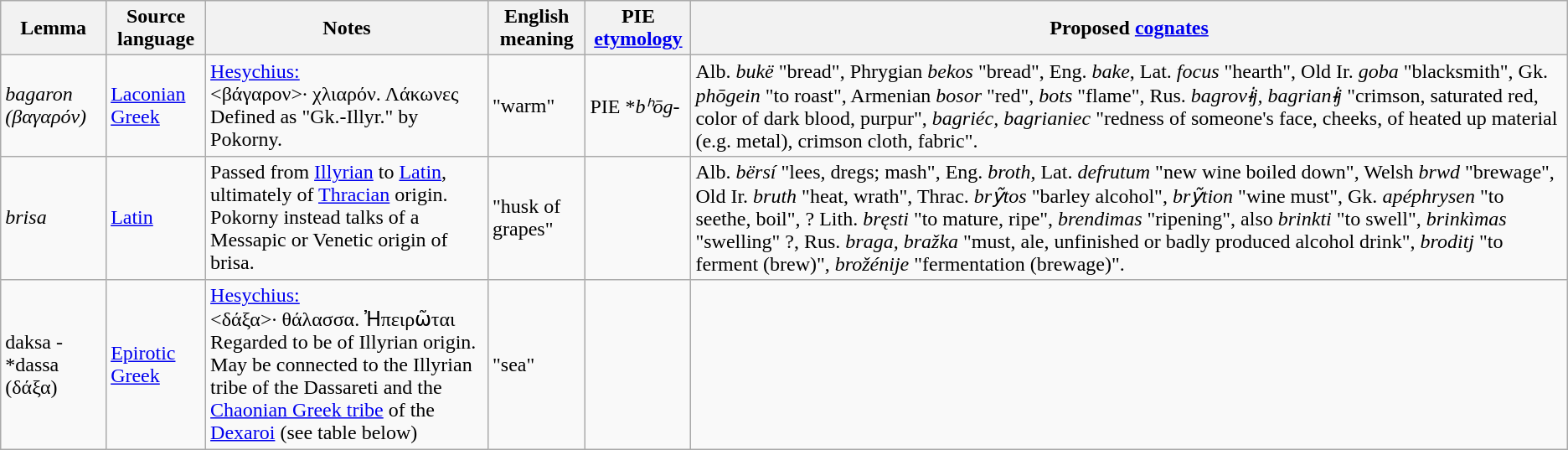<table class="wikitable">
<tr>
<th>Lemma</th>
<th>Source language</th>
<th>Notes</th>
<th><strong>English meaning</strong></th>
<th>PIE <strong><a href='#'>etymology</a></strong></th>
<th>Proposed <strong><a href='#'>cognates</a></strong></th>
</tr>
<tr>
<td><em>bagaron (βαγαρόν)</em></td>
<td><a href='#'>Laconian Greek</a></td>
<td><a href='#'>Hesychius:</a><br><βάγαρον>· χλιαρόν. Λάκωνες<br>Defined as "Gk.-Illyr." by Pokorny.</td>
<td>"warm"</td>
<td>PIE *<em>bʰōg-</em></td>
<td>Alb. <em>bukë</em> "bread", Phrygian <em>bekos</em> "bread", Eng. <em>bake</em>, Lat. <em>focus</em> "hearth", Old Ir. <em>goba</em> "blacksmith", Gk. <em>phōgein</em> "to roast", Armenian <em>bosor</em> "red", <em>bots</em> "flame", Rus. <em>bagrovɨj, bagrianɨj</em> "crimson, saturated red, color of dark blood, purpur", <em>bagriéc, bagrianiec</em> "redness of someone's face, cheeks, of heated up material (e.g. metal), crimson cloth, fabric".</td>
</tr>
<tr>
<td><em>brisa</em></td>
<td><a href='#'>Latin</a></td>
<td>Passed from <a href='#'>Illyrian</a> to <a href='#'>Latin</a>, ultimately of <a href='#'>Thracian</a> origin.<br>Pokorny instead talks of a Messapic or Venetic origin of brisa.</td>
<td>"husk of grapes"</td>
<td></td>
<td>Alb. <em>bërsí</em> "lees, dregs; mash", Eng. <em>broth</em>, Lat. <em>defrutum</em> "new wine boiled down", Welsh <em>brwd</em> "brewage", Old Ir. <em>bruth</em> "heat, wrath", Thrac. <em>brỹtos</em> "barley alcohol", <em>brỹtion</em> "wine must", Gk. <em>apéphrysen</em> "to seethe, boil", ? Lith. <em>bręsti</em> "to mature, ripe", <em>brendimas</em> "ripening", also <em>brinkti</em> "to swell", <em>brinkìmas</em> "swelling" ?, Rus. <em>braga, bražka</em> "must, ale, unfinished or badly produced alcohol drink", <em>broditj</em> "to ferment (brew)", <em>brožénije</em> "fermentation (brewage)".</td>
</tr>
<tr>
<td>daksa -*dassa<br>(δάξα)</td>
<td><a href='#'>Epirotic Greek</a></td>
<td><a href='#'>Hesychius:</a><br><δάξα>· θάλασσα. Ἠπειρῶται<br>Regarded to be of Illyrian origin.<br>May be connected to the Illyrian tribe of the Dassareti and the <a href='#'>Chaonian Greek tribe</a> of the <a href='#'>Dexaroi</a> (see table below)</td>
<td>"sea"</td>
<td></td>
</tr>
</table>
